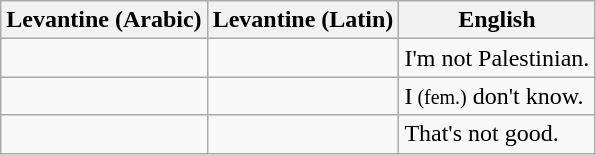<table class="wikitable">
<tr>
<th>Levantine (Arabic)</th>
<th>Levantine (Latin)</th>
<th>English</th>
</tr>
<tr>
<td style="text-align: right;"></td>
<td></td>
<td>I'm not Palestinian.</td>
</tr>
<tr>
<td style="text-align: right;"></td>
<td></td>
<td>I<small> (fem.)</small> don't know.</td>
</tr>
<tr>
<td style="text-align: right;"></td>
<td></td>
<td>That's not good.</td>
</tr>
</table>
